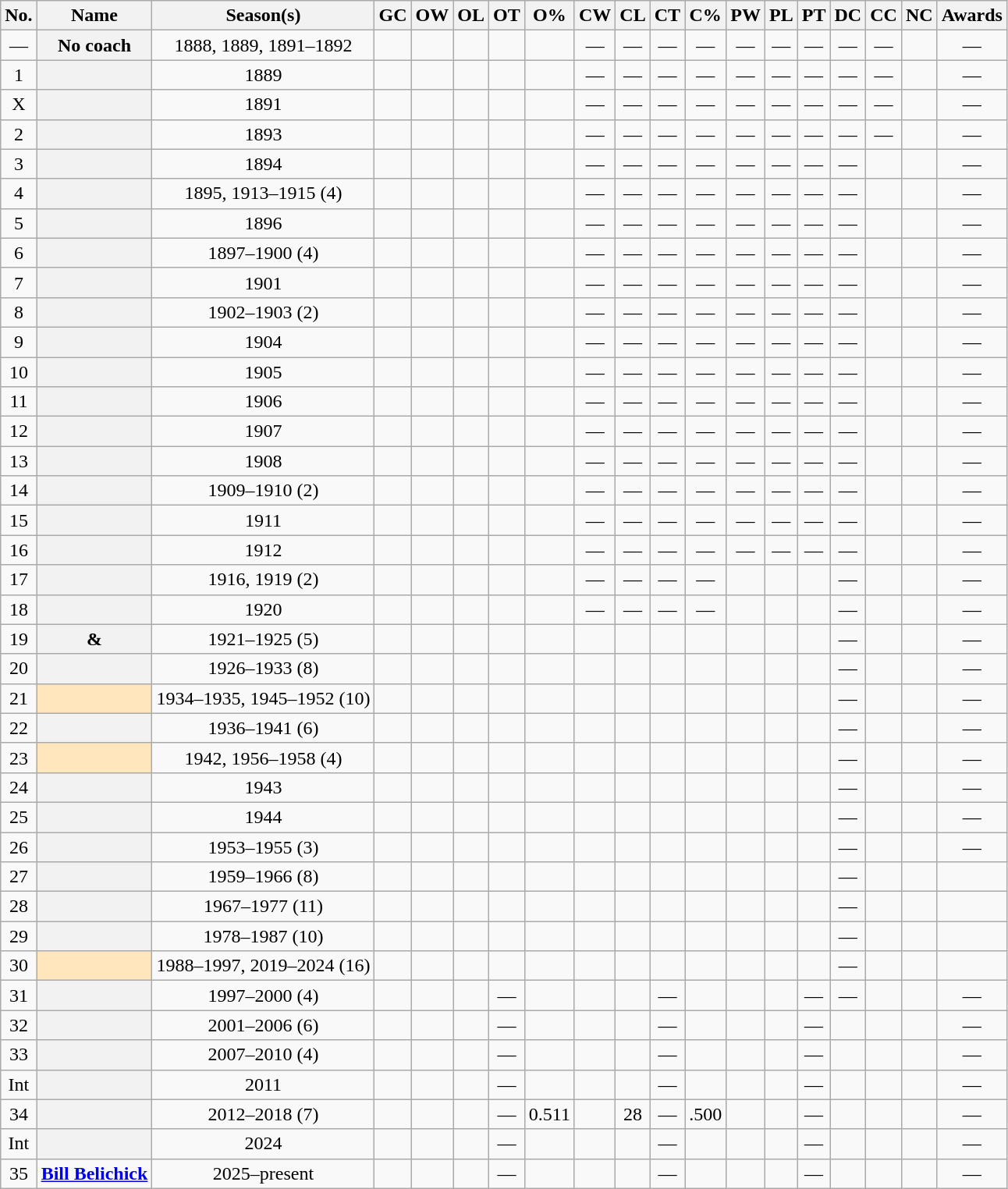<table class="wikitable sortable" style="text-align:center">
<tr>
<th scope="col" class="unsortable">No.</th>
<th scope="col">Name</th>
<th scope="col">Season(s)<br></th>
<th scope="col">GC</th>
<th scope="col">OW</th>
<th scope="col">OL</th>
<th scope="col">OT</th>
<th scope="col">O%</th>
<th scope="col">CW</th>
<th scope="col">CL</th>
<th scope="col">CT</th>
<th scope="col">C%</th>
<th scope="col">PW</th>
<th scope="col">PL</th>
<th scope="col">PT</th>
<th scope="col">DC<br></th>
<th scope="col">CC</th>
<th scope="col">NC</th>
<th scope="col" class="unsortable">Awards</th>
</tr>
<tr>
<td>—</td>
<th scope="row">No coach</th>
<td>1888, 1889, 1891–1892</td>
<td></td>
<td></td>
<td></td>
<td></td>
<td></td>
<td>—</td>
<td>—</td>
<td>—</td>
<td>—</td>
<td>—</td>
<td>—</td>
<td>—</td>
<td>—</td>
<td>—</td>
<td></td>
<td>—</td>
</tr>
<tr>
<td>1</td>
<th></th>
<td>1889</td>
<td></td>
<td></td>
<td></td>
<td></td>
<td></td>
<td>—</td>
<td>—</td>
<td>—</td>
<td>—</td>
<td>—</td>
<td>—</td>
<td>—</td>
<td>—</td>
<td>—</td>
<td></td>
<td>—</td>
</tr>
<tr>
<td>X</td>
<th scope="row"></th>
<td>1891</td>
<td></td>
<td></td>
<td></td>
<td></td>
<td></td>
<td>—</td>
<td>—</td>
<td>—</td>
<td>—</td>
<td>—</td>
<td>—</td>
<td>—</td>
<td>—</td>
<td>—</td>
<td></td>
<td>—</td>
</tr>
<tr>
<td>2</td>
<th scope="row"></th>
<td>1893</td>
<td></td>
<td></td>
<td></td>
<td></td>
<td></td>
<td>—</td>
<td>—</td>
<td>—</td>
<td>—</td>
<td>—</td>
<td>—</td>
<td>—</td>
<td>—</td>
<td>—</td>
<td></td>
<td>—</td>
</tr>
<tr>
<td>3</td>
<th scope="row"></th>
<td>1894</td>
<td></td>
<td></td>
<td></td>
<td></td>
<td></td>
<td>—</td>
<td>—</td>
<td>—</td>
<td>—</td>
<td>—</td>
<td>—</td>
<td>—</td>
<td>—</td>
<td></td>
<td></td>
<td>—</td>
</tr>
<tr>
<td>4</td>
<th scope="row"></th>
<td>1895, 1913–1915 (4)</td>
<td></td>
<td></td>
<td></td>
<td></td>
<td></td>
<td>—</td>
<td>—</td>
<td>—</td>
<td>—</td>
<td>—</td>
<td>—</td>
<td>—</td>
<td>—</td>
<td></td>
<td></td>
<td>—</td>
</tr>
<tr>
<td>5</td>
<th scope="row"></th>
<td>1896</td>
<td></td>
<td></td>
<td></td>
<td></td>
<td></td>
<td>—</td>
<td>—</td>
<td>—</td>
<td>—</td>
<td>—</td>
<td>—</td>
<td>—</td>
<td>—</td>
<td></td>
<td></td>
<td>—</td>
</tr>
<tr>
<td>6</td>
<th scope="row"></th>
<td>1897–1900 (4)</td>
<td></td>
<td></td>
<td></td>
<td></td>
<td></td>
<td>—</td>
<td>—</td>
<td>—</td>
<td>—</td>
<td>—</td>
<td>—</td>
<td>—</td>
<td>—</td>
<td></td>
<td></td>
<td>—</td>
</tr>
<tr>
<td>7</td>
<th scope="row"></th>
<td>1901</td>
<td></td>
<td></td>
<td></td>
<td></td>
<td></td>
<td>—</td>
<td>—</td>
<td>—</td>
<td>—</td>
<td>—</td>
<td>—</td>
<td>—</td>
<td>—</td>
<td></td>
<td></td>
<td>—</td>
</tr>
<tr>
<td>8</td>
<th scope="row"></th>
<td>1902–1903 (2)</td>
<td></td>
<td></td>
<td></td>
<td></td>
<td></td>
<td>—</td>
<td>—</td>
<td>—</td>
<td>—</td>
<td>—</td>
<td>—</td>
<td>—</td>
<td>—</td>
<td></td>
<td></td>
<td>—</td>
</tr>
<tr>
<td>9</td>
<th scope="row"></th>
<td>1904</td>
<td></td>
<td></td>
<td></td>
<td></td>
<td></td>
<td>—</td>
<td>—</td>
<td>—</td>
<td>—</td>
<td>—</td>
<td>—</td>
<td>—</td>
<td>—</td>
<td></td>
<td></td>
<td>—</td>
</tr>
<tr>
<td>10</td>
<th scope="row"></th>
<td>1905</td>
<td></td>
<td></td>
<td></td>
<td></td>
<td></td>
<td>—</td>
<td>—</td>
<td>—</td>
<td>—</td>
<td>—</td>
<td>—</td>
<td>—</td>
<td>—</td>
<td></td>
<td></td>
<td>—</td>
</tr>
<tr>
<td>11</td>
<th scope="row"></th>
<td>1906</td>
<td></td>
<td></td>
<td></td>
<td></td>
<td></td>
<td>—</td>
<td>—</td>
<td>—</td>
<td>—</td>
<td>—</td>
<td>—</td>
<td>—</td>
<td>—</td>
<td></td>
<td></td>
<td>—</td>
</tr>
<tr>
<td>12</td>
<th scope="row"></th>
<td>1907</td>
<td></td>
<td></td>
<td></td>
<td></td>
<td></td>
<td>—</td>
<td>—</td>
<td>—</td>
<td>—</td>
<td>—</td>
<td>—</td>
<td>—</td>
<td>—</td>
<td></td>
<td></td>
<td>—</td>
</tr>
<tr>
<td>13</td>
<th scope="row"></th>
<td>1908</td>
<td></td>
<td></td>
<td></td>
<td></td>
<td></td>
<td>—</td>
<td>—</td>
<td>—</td>
<td>—</td>
<td>—</td>
<td>—</td>
<td>—</td>
<td>—</td>
<td></td>
<td></td>
<td>—</td>
</tr>
<tr>
<td>14</td>
<th scope="row"></th>
<td>1909–1910 (2)</td>
<td></td>
<td></td>
<td></td>
<td></td>
<td></td>
<td>—</td>
<td>—</td>
<td>—</td>
<td>—</td>
<td>—</td>
<td>—</td>
<td>—</td>
<td>—</td>
<td></td>
<td></td>
<td>—</td>
</tr>
<tr>
<td>15</td>
<th scope="row"></th>
<td>1911</td>
<td></td>
<td></td>
<td></td>
<td></td>
<td></td>
<td>—</td>
<td>—</td>
<td>—</td>
<td>—</td>
<td>—</td>
<td>—</td>
<td>—</td>
<td>—</td>
<td></td>
<td></td>
<td>—</td>
</tr>
<tr>
<td>16</td>
<th scope="row"></th>
<td>1912</td>
<td></td>
<td></td>
<td></td>
<td></td>
<td></td>
<td>—</td>
<td>—</td>
<td>—</td>
<td>—</td>
<td>—</td>
<td>—</td>
<td>—</td>
<td>—</td>
<td></td>
<td></td>
<td>—</td>
</tr>
<tr>
<td>17</td>
<th scope="row"></th>
<td>1916, 1919 (2)</td>
<td></td>
<td></td>
<td></td>
<td></td>
<td></td>
<td>—</td>
<td>—</td>
<td>—</td>
<td>—</td>
<td></td>
<td></td>
<td></td>
<td>—</td>
<td></td>
<td></td>
<td>—</td>
</tr>
<tr>
<td>18</td>
<th scope="row"></th>
<td>1920</td>
<td></td>
<td></td>
<td></td>
<td></td>
<td></td>
<td>—</td>
<td>—</td>
<td>—</td>
<td>—</td>
<td></td>
<td></td>
<td></td>
<td>—</td>
<td></td>
<td></td>
<td>—</td>
</tr>
<tr>
<td>19</td>
<th scope="row"> & </th>
<td>1921–1925 (5)</td>
<td></td>
<td></td>
<td></td>
<td></td>
<td></td>
<td></td>
<td></td>
<td></td>
<td></td>
<td></td>
<td></td>
<td></td>
<td>—</td>
<td></td>
<td></td>
<td>—</td>
</tr>
<tr>
<td>20</td>
<th scope="row"></th>
<td>1926–1933 (8)</td>
<td></td>
<td></td>
<td></td>
<td></td>
<td></td>
<td></td>
<td></td>
<td></td>
<td></td>
<td></td>
<td></td>
<td></td>
<td>—</td>
<td></td>
<td></td>
<td>—</td>
</tr>
<tr>
<td>21</td>
<td scope="row" align="center" bgcolor=#FFE6BD><strong></strong><sup></sup></td>
<td>1934–1935, 1945–1952 (10)</td>
<td></td>
<td></td>
<td></td>
<td></td>
<td></td>
<td></td>
<td></td>
<td></td>
<td></td>
<td></td>
<td></td>
<td></td>
<td>—</td>
<td></td>
<td></td>
<td>—</td>
</tr>
<tr>
<td>22</td>
<th scope="row"></th>
<td>1936–1941 (6)</td>
<td></td>
<td></td>
<td></td>
<td></td>
<td></td>
<td></td>
<td></td>
<td></td>
<td></td>
<td></td>
<td></td>
<td></td>
<td>—</td>
<td></td>
<td></td>
<td>—</td>
</tr>
<tr>
<td>23</td>
<td scope="row" align="center" bgcolor=#FFE6BD><strong></strong><sup></sup></td>
<td>1942, 1956–1958 (4)</td>
<td></td>
<td></td>
<td></td>
<td></td>
<td></td>
<td></td>
<td></td>
<td></td>
<td></td>
<td></td>
<td></td>
<td></td>
<td>—</td>
<td></td>
<td></td>
<td>—</td>
</tr>
<tr>
<td>24</td>
<th scope="row"></th>
<td>1943</td>
<td></td>
<td></td>
<td></td>
<td></td>
<td></td>
<td></td>
<td></td>
<td></td>
<td></td>
<td></td>
<td></td>
<td></td>
<td>—</td>
<td></td>
<td></td>
<td>—</td>
</tr>
<tr>
<td>25</td>
<th scope="row"></th>
<td>1944</td>
<td></td>
<td></td>
<td></td>
<td></td>
<td></td>
<td></td>
<td></td>
<td></td>
<td></td>
<td></td>
<td></td>
<td></td>
<td>—</td>
<td></td>
<td></td>
<td>—</td>
</tr>
<tr>
<td>26</td>
<th scope="row"></th>
<td>1953–1955 (3)</td>
<td></td>
<td></td>
<td></td>
<td></td>
<td></td>
<td></td>
<td></td>
<td></td>
<td></td>
<td></td>
<td></td>
<td></td>
<td>—</td>
<td></td>
<td></td>
<td>—</td>
</tr>
<tr>
<td>27</td>
<th scope="row"></th>
<td>1959–1966 (8)</td>
<td></td>
<td></td>
<td></td>
<td></td>
<td></td>
<td></td>
<td></td>
<td></td>
<td></td>
<td></td>
<td></td>
<td></td>
<td>—</td>
<td></td>
<td></td>
<td></td>
</tr>
<tr>
<td>28</td>
<th scope="row"></th>
<td>1967–1977 (11)</td>
<td></td>
<td></td>
<td></td>
<td></td>
<td></td>
<td></td>
<td></td>
<td></td>
<td></td>
<td></td>
<td></td>
<td></td>
<td>—</td>
<td></td>
<td></td>
<td></td>
</tr>
<tr>
<td>29</td>
<th scope="row"></th>
<td>1978–1987 (10)</td>
<td></td>
<td></td>
<td></td>
<td></td>
<td></td>
<td></td>
<td></td>
<td></td>
<td></td>
<td></td>
<td></td>
<td></td>
<td>—</td>
<td></td>
<td></td>
<td></td>
</tr>
<tr>
<td>30</td>
<td scope="row" align="center" bgcolor=#FFE6BD><strong></strong> <sup></sup></td>
<td>1988–1997, 2019–2024 (16)</td>
<td></td>
<td></td>
<td></td>
<td></td>
<td></td>
<td></td>
<td></td>
<td></td>
<td></td>
<td></td>
<td></td>
<td></td>
<td>—</td>
<td></td>
<td></td>
<td></td>
</tr>
<tr>
<td>31</td>
<th scope="row"></th>
<td>1997–2000 (4)</td>
<td></td>
<td></td>
<td></td>
<td>—</td>
<td></td>
<td></td>
<td></td>
<td>—</td>
<td></td>
<td></td>
<td></td>
<td>—</td>
<td>—</td>
<td></td>
<td></td>
<td>—</td>
</tr>
<tr>
<td>32</td>
<th scope="row"></th>
<td>2001–2006 (6)</td>
<td></td>
<td></td>
<td></td>
<td>—</td>
<td></td>
<td></td>
<td></td>
<td>—</td>
<td></td>
<td></td>
<td></td>
<td>—</td>
<td></td>
<td></td>
<td></td>
<td>—</td>
</tr>
<tr>
<td>33</td>
<th scope="row"><br></th>
<td>2007–2010 (4)</td>
<td></td>
<td></td>
<td></td>
<td>—</td>
<td></td>
<td></td>
<td></td>
<td>—</td>
<td></td>
<td></td>
<td></td>
<td>—</td>
<td></td>
<td></td>
<td></td>
<td>—</td>
</tr>
<tr>
<td>Int</td>
<th scope="row"></th>
<td>2011</td>
<td></td>
<td></td>
<td></td>
<td>—</td>
<td></td>
<td></td>
<td></td>
<td>—</td>
<td></td>
<td></td>
<td></td>
<td>—</td>
<td></td>
<td></td>
<td></td>
<td>—</td>
</tr>
<tr>
<td>34</td>
<th scope="row"></th>
<td>2012–2018 (7)</td>
<td></td>
<td></td>
<td></td>
<td>—</td>
<td>0.511</td>
<td></td>
<td>28</td>
<td>—</td>
<td>.500</td>
<td></td>
<td></td>
<td>—</td>
<td></td>
<td></td>
<td></td>
<td>—</td>
</tr>
<tr>
<td>Int</td>
<th scope="row"></th>
<td>2024</td>
<td></td>
<td></td>
<td></td>
<td>—</td>
<td></td>
<td></td>
<td></td>
<td>—</td>
<td></td>
<td></td>
<td></td>
<td>—</td>
<td></td>
<td></td>
<td></td>
<td>—</td>
</tr>
<tr>
<td>35</td>
<td><strong><a href='#'>Bill Belichick</a></strong></td>
<td>2025–present</td>
<td></td>
<td></td>
<td></td>
<td>—</td>
<td></td>
<td></td>
<td></td>
<td>—</td>
<td></td>
<td></td>
<td></td>
<td>—</td>
<td></td>
<td></td>
<td></td>
<td>—</td>
</tr>
</table>
